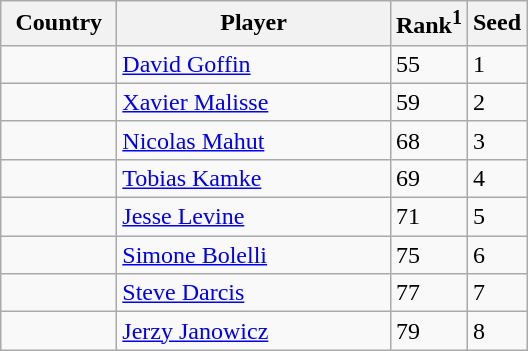<table class="sortable wikitable">
<tr>
<th width="70">Country</th>
<th width="175">Player</th>
<th>Rank<sup>1</sup></th>
<th>Seed</th>
</tr>
<tr>
<td></td>
<td><a href='#'>David Goffin</a></td>
<td>55</td>
<td>1</td>
</tr>
<tr>
<td></td>
<td><a href='#'>Xavier Malisse</a></td>
<td>59</td>
<td>2</td>
</tr>
<tr>
<td></td>
<td><a href='#'>Nicolas Mahut</a></td>
<td>68</td>
<td>3</td>
</tr>
<tr>
<td></td>
<td><a href='#'>Tobias Kamke</a></td>
<td>69</td>
<td>4</td>
</tr>
<tr>
<td></td>
<td><a href='#'>Jesse Levine</a></td>
<td>71</td>
<td>5</td>
</tr>
<tr>
<td></td>
<td><a href='#'>Simone Bolelli</a></td>
<td>75</td>
<td>6</td>
</tr>
<tr>
<td></td>
<td><a href='#'>Steve Darcis</a></td>
<td>77</td>
<td>7</td>
</tr>
<tr>
<td></td>
<td><a href='#'>Jerzy Janowicz</a></td>
<td>79</td>
<td>8</td>
</tr>
</table>
